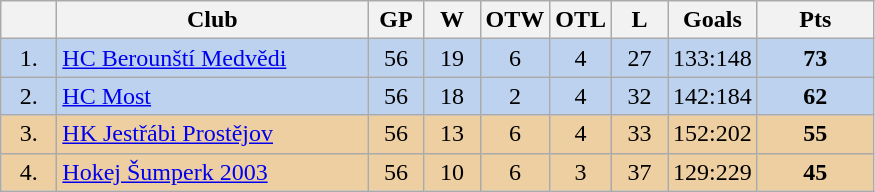<table class="wikitable">
<tr>
<th width="30"></th>
<th width="200">Club</th>
<th width="30">GP</th>
<th width="30">W</th>
<th width="30">OTW</th>
<th width="30">OTL</th>
<th width="30">L</th>
<th width="30">Goals</th>
<th width="70">Pts</th>
</tr>
<tr bgcolor="#BCD2EE" align="center">
<td>1.</td>
<td align="left"><a href='#'>HC Berounští Medvědi</a></td>
<td>56</td>
<td>19</td>
<td>6</td>
<td>4</td>
<td>27</td>
<td>133:148</td>
<td><strong>73</strong></td>
</tr>
<tr bgcolor="#BCD2EE" align="center">
<td>2.</td>
<td align="left"><a href='#'>HC Most</a></td>
<td>56</td>
<td>18</td>
<td>2</td>
<td>4</td>
<td>32</td>
<td>142:184</td>
<td><strong>62</strong></td>
</tr>
<tr bgcolor="#EECFA1" align="center">
<td>3.</td>
<td align="left"><a href='#'>HK Jestřábi Prostějov</a></td>
<td>56</td>
<td>13</td>
<td>6</td>
<td>4</td>
<td>33</td>
<td>152:202</td>
<td><strong>55</strong></td>
</tr>
<tr bgcolor="#EECFA1" align="center">
<td>4.</td>
<td align="left"><a href='#'>Hokej Šumperk 2003</a></td>
<td>56</td>
<td>10</td>
<td>6</td>
<td>3</td>
<td>37</td>
<td>129:229</td>
<td><strong>45</strong></td>
</tr>
</table>
